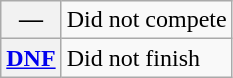<table class="wikitable">
<tr>
<th scope="row">—</th>
<td>Did not compete</td>
</tr>
<tr>
<th scope="row"><a href='#'>DNF</a></th>
<td>Did not finish</td>
</tr>
</table>
